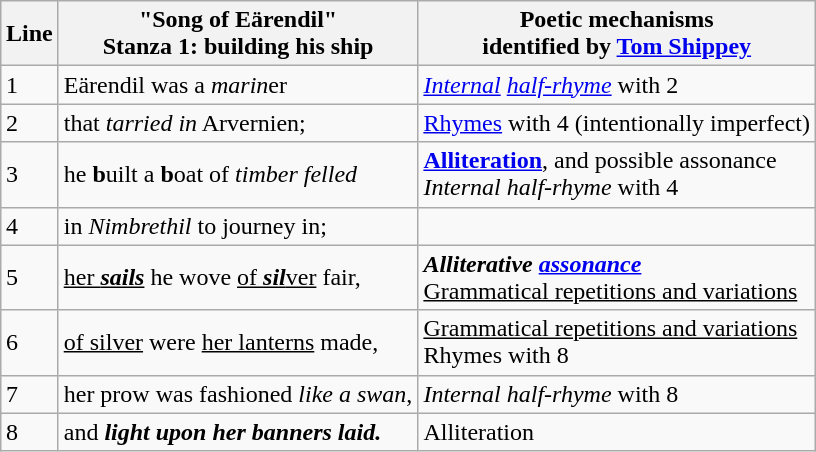<table class="wikitable" style="margin:1em auto;">
<tr>
<th>Line</th>
<th>"Song of Eärendil"<br>Stanza 1: building his ship</th>
<th>Poetic mechanisms<br>identified by <a href='#'>Tom Shippey</a></th>
</tr>
<tr>
<td>1</td>
<td>Eärendil was a <em>marin</em>er</td>
<td><em><a href='#'>Internal</a> <a href='#'>half-rhyme</a></em> with 2</td>
</tr>
<tr>
<td>2</td>
<td>that <em>tarried in</em> Arvernien;</td>
<td><a href='#'>Rhymes</a> with 4 (intentionally imperfect)</td>
</tr>
<tr>
<td>3</td>
<td>he <strong>b</strong>uilt a <strong>b</strong>oat of <em>timber felled</em></td>
<td><strong><a href='#'>Alliteration</a></strong>, and possible assonance <br><em>Internal half-rhyme</em> with 4</td>
</tr>
<tr>
<td>4</td>
<td>in <em>Nimbrethil</em> to journey in;</td>
<td></td>
</tr>
<tr>
<td>5</td>
<td><u>her <strong><em>sails</em></strong></u> he wove <u>of <strong><em>sil</em></strong>ver</u> fair,</td>
<td><strong><em>Alliterative <a href='#'>assonance</a></em></strong><br><u>Grammatical repetitions and variations</u></td>
</tr>
<tr>
<td>6</td>
<td><u>of silver</u> were <u>her lanterns</u> made,</td>
<td><u>Grammatical repetitions and variations</u><br>Rhymes with 8</td>
</tr>
<tr>
<td>7</td>
<td>her prow was fashioned <em>like a swan</em>,</td>
<td><em>Internal half-rhyme</em> with 8</td>
</tr>
<tr>
<td>8</td>
<td>and <strong><em>l<strong>ight upon<em> her banners </strong>l<strong>aid.</td>
<td></strong>Alliteration<strong></td>
</tr>
</table>
